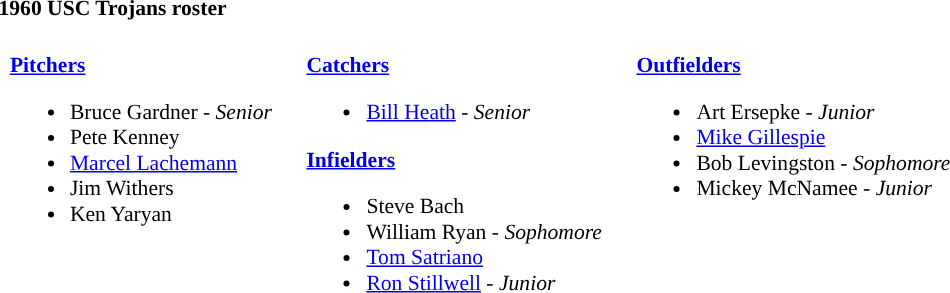<table class="toccolours" style="text-align: left; font-size:90%;">
<tr>
<th colspan="9">1960 USC Trojans roster</th>
</tr>
<tr>
<td width="03"> </td>
<td valign="top"><br><strong><a href='#'>Pitchers</a></strong><ul><li>Bruce Gardner - <em>Senior</em></li><li>Pete Kenney</li><li><a href='#'>Marcel Lachemann</a></li><li>Jim Withers</li><li>Ken Yaryan</li></ul></td>
<td width="15"> </td>
<td valign="top"><br><strong><a href='#'>Catchers</a></strong><ul><li><a href='#'>Bill Heath</a> - <em>Senior</em></li></ul><strong><a href='#'>Infielders</a></strong><ul><li>Steve Bach</li><li>William Ryan - <em>Sophomore</em></li><li><a href='#'>Tom Satriano</a></li><li><a href='#'>Ron Stillwell</a> - <em>Junior</em></li></ul></td>
<td width="15"> </td>
<td valign="top"><br><strong><a href='#'>Outfielders</a></strong><ul><li>Art Ersepke - <em>Junior</em></li><li><a href='#'>Mike Gillespie</a></li><li>Bob Levingston - <em>Sophomore</em></li><li>Mickey McNamee - <em>Junior</em></li></ul></td>
</tr>
</table>
